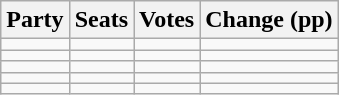<table class="wikitable" style="text-align:right;">
<tr>
<th>Party</th>
<th>Seats</th>
<th>Votes</th>
<th colspan="3">Change (pp)</th>
</tr>
<tr>
<td style="text-align:left;"></td>
<td></td>
<td></td>
<td></td>
</tr>
<tr>
<td style="text-align:left;"></td>
<td></td>
<td></td>
<td></td>
</tr>
<tr>
<td style="text-align:left;"></td>
<td></td>
<td></td>
<td></td>
</tr>
<tr>
<td style="text-align:left;"></td>
<td></td>
<td></td>
<td></td>
</tr>
<tr>
<td style="text-align:left;"></td>
<td></td>
<td></td>
<td></td>
</tr>
</table>
